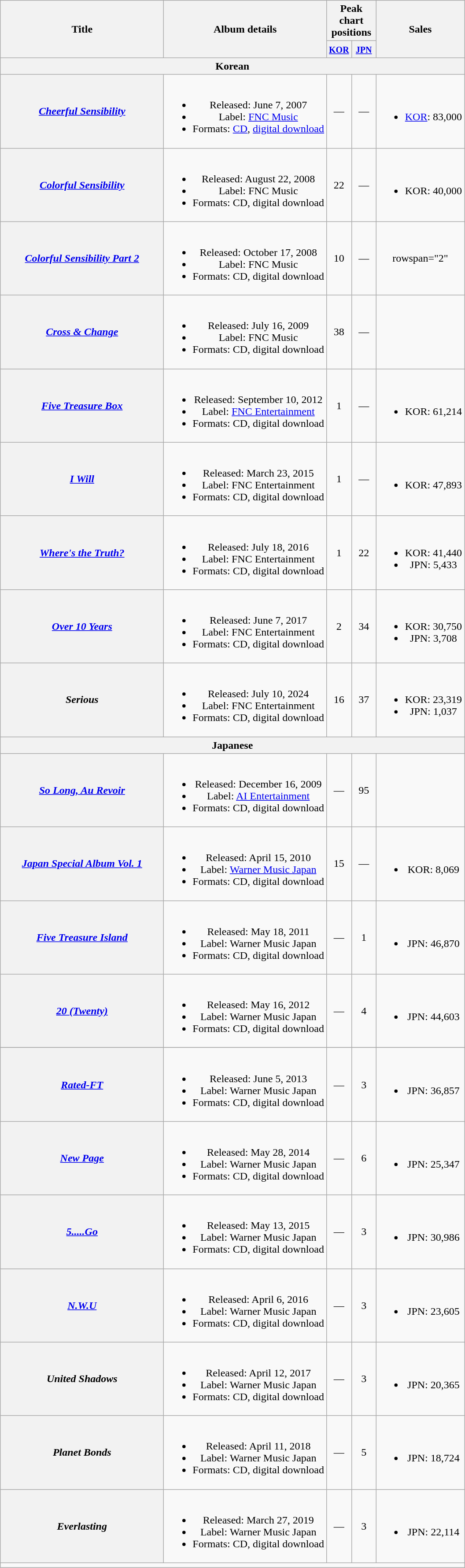<table class="wikitable plainrowheaders" style="text-align:center;">
<tr>
<th rowspan="2" style="width:15em;">Title</th>
<th rowspan="2">Album details</th>
<th colspan="2">Peak chart positions</th>
<th rowspan=2>Sales</th>
</tr>
<tr>
<th width="30"><small><a href='#'>KOR</a></small><br></th>
<th width="30"><small><a href='#'>JPN</a></small><br></th>
</tr>
<tr>
<th colspan="5">Korean</th>
</tr>
<tr>
<th scope="row"><em><a href='#'>Cheerful Sensibility</a></em></th>
<td><br><ul><li>Released: June 7, 2007</li><li>Label: <a href='#'>FNC Music</a></li><li>Formats: <a href='#'>CD</a>, <a href='#'>digital download</a></li></ul></td>
<td>—</td>
<td>—</td>
<td><br><ul><li><a href='#'>KOR</a>: 83,000</li></ul></td>
</tr>
<tr>
<th scope="row"><em><a href='#'>Colorful Sensibility</a></em></th>
<td><br><ul><li>Released: August 22, 2008</li><li>Label: FNC Music</li><li>Formats: CD, digital download</li></ul></td>
<td>22</td>
<td>—</td>
<td><br><ul><li>KOR: 40,000</li></ul></td>
</tr>
<tr>
<th scope="row"><em><a href='#'>Colorful Sensibility Part 2</a></em></th>
<td><br><ul><li>Released: October 17, 2008</li><li>Label: FNC Music</li><li>Formats: CD, digital download</li></ul></td>
<td>10</td>
<td>—</td>
<td>rowspan="2" </td>
</tr>
<tr>
<th scope="row"><em><a href='#'>Cross & Change</a></em></th>
<td><br><ul><li>Released: July 16, 2009</li><li>Label: FNC Music</li><li>Formats: CD, digital download</li></ul></td>
<td>38</td>
<td>—</td>
</tr>
<tr>
<th scope="row"><em><a href='#'>Five Treasure Box</a></em></th>
<td><br><ul><li>Released: September 10, 2012</li><li>Label: <a href='#'>FNC Entertainment</a></li><li>Formats: CD, digital download</li></ul></td>
<td>1</td>
<td>—</td>
<td><br><ul><li>KOR: 61,214</li></ul></td>
</tr>
<tr>
<th scope="row"><em><a href='#'>I Will</a></em></th>
<td><br><ul><li>Released: March 23, 2015</li><li>Label: FNC Entertainment</li><li>Formats: CD, digital download</li></ul></td>
<td>1</td>
<td>—</td>
<td><br><ul><li>KOR: 47,893</li></ul></td>
</tr>
<tr>
<th scope="row"><em><a href='#'>Where's the Truth?</a></em></th>
<td><br><ul><li>Released: July 18, 2016</li><li>Label: FNC Entertainment</li><li>Formats: CD, digital download</li></ul></td>
<td>1</td>
<td>22</td>
<td><br><ul><li>KOR: 41,440</li><li>JPN: 5,433</li></ul></td>
</tr>
<tr>
<th scope="row"><em><a href='#'>Over 10 Years</a></em></th>
<td><br><ul><li>Released: June 7, 2017</li><li>Label: FNC Entertainment</li><li>Formats: CD, digital download</li></ul></td>
<td>2</td>
<td>34</td>
<td><br><ul><li>KOR: 30,750</li><li>JPN: 3,708</li></ul></td>
</tr>
<tr>
<th scope="row"><em>Serious</em></th>
<td><br><ul><li>Released: July 10, 2024</li><li>Label: FNC Entertainment</li><li>Formats: CD, digital download</li></ul></td>
<td>16</td>
<td>37</td>
<td><br><ul><li>KOR: 23,319</li><li>JPN: 1,037</li></ul></td>
</tr>
<tr>
<th colspan="5">Japanese</th>
</tr>
<tr>
<th scope="row"><em><a href='#'>So Long, Au Revoir</a></em></th>
<td><br><ul><li>Released: December 16, 2009</li><li>Label: <a href='#'>AI Entertainment</a></li><li>Formats: CD, digital download</li></ul></td>
<td>—</td>
<td>95</td>
<td></td>
</tr>
<tr>
<th scope="row"><em><a href='#'>Japan Special Album Vol. 1</a></em></th>
<td><br><ul><li>Released: April 15, 2010</li><li>Label: <a href='#'>Warner Music Japan</a></li><li>Formats: CD, digital download</li></ul></td>
<td>15</td>
<td>—</td>
<td><br><ul><li>KOR: 8,069</li></ul></td>
</tr>
<tr>
<th scope="row"><em><a href='#'>Five Treasure Island</a></em></th>
<td><br><ul><li>Released: May 18, 2011</li><li>Label: Warner Music Japan</li><li>Formats: CD, digital download</li></ul></td>
<td>—</td>
<td>1</td>
<td><br><ul><li>JPN: 46,870</li></ul></td>
</tr>
<tr>
<th scope="row"><em><a href='#'>20 (Twenty)</a></em></th>
<td><br><ul><li>Released: May 16, 2012</li><li>Label: Warner Music Japan</li><li>Formats: CD, digital download</li></ul></td>
<td>—</td>
<td>4</td>
<td><br><ul><li>JPN: 44,603</li></ul></td>
</tr>
<tr>
</tr>
<tr>
<th scope="row"><em><a href='#'>Rated-FT</a></em></th>
<td><br><ul><li>Released: June 5, 2013</li><li>Label: Warner Music Japan</li><li>Formats: CD, digital download</li></ul></td>
<td>—</td>
<td>3</td>
<td><br><ul><li>JPN: 36,857</li></ul></td>
</tr>
<tr>
<th scope="row"><em><a href='#'>New Page</a></em></th>
<td><br><ul><li>Released: May 28, 2014</li><li>Label: Warner Music Japan</li><li>Formats: CD, digital download</li></ul></td>
<td>—</td>
<td>6</td>
<td><br><ul><li>JPN: 25,347</li></ul></td>
</tr>
<tr>
<th scope="row"><em><a href='#'>5.....Go</a></em></th>
<td><br><ul><li>Released: May 13, 2015</li><li>Label: Warner Music Japan</li><li>Formats: CD, digital download</li></ul></td>
<td>—</td>
<td>3</td>
<td><br><ul><li>JPN: 30,986</li></ul></td>
</tr>
<tr>
<th scope="row"><em><a href='#'>N.W.U</a></em></th>
<td><br><ul><li>Released: April 6, 2016</li><li>Label: Warner Music Japan</li><li>Formats: CD, digital download</li></ul></td>
<td>—</td>
<td>3</td>
<td><br><ul><li>JPN: 23,605</li></ul></td>
</tr>
<tr>
<th scope="row"><em>United Shadows</em></th>
<td><br><ul><li>Released: April 12, 2017</li><li>Label: Warner Music Japan</li><li>Formats: CD, digital download</li></ul></td>
<td>—</td>
<td>3</td>
<td><br><ul><li>JPN: 20,365</li></ul></td>
</tr>
<tr>
<th scope="row"><em>Planet Bonds</em></th>
<td><br><ul><li>Released: April 11, 2018</li><li>Label: Warner Music Japan</li><li>Formats: CD, digital download</li></ul></td>
<td>—</td>
<td>5</td>
<td><br><ul><li>JPN: 18,724</li></ul></td>
</tr>
<tr>
<th scope="row"><em>Everlasting</em></th>
<td><br><ul><li>Released: March 27, 2019</li><li>Label: Warner Music Japan</li><li>Formats: CD, digital download</li></ul></td>
<td>—</td>
<td>3</td>
<td><br><ul><li>JPN: 22,114</li></ul></td>
</tr>
<tr>
<td colspan="5"></td>
</tr>
</table>
